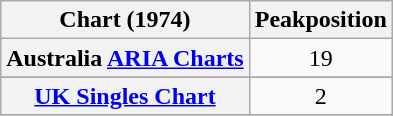<table class="wikitable plainrowheaders" style="text-align:center;">
<tr>
<th>Chart (1974)</th>
<th>Peakposition</th>
</tr>
<tr>
<th scope="row">Australia <a href='#'>ARIA Charts</a></th>
<td>19</td>
</tr>
<tr>
</tr>
<tr>
<th scope="row"><a href='#'>UK Singles Chart</a></th>
<td>2</td>
</tr>
<tr>
</tr>
</table>
